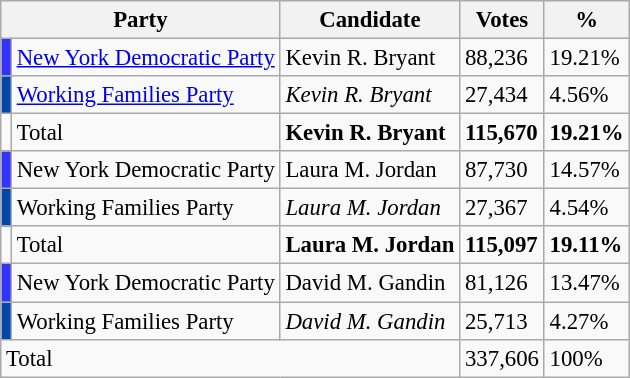<table class="wikitable" style="font-size: 95%">
<tr>
<th colspan="2">Party</th>
<th>Candidate</th>
<th>Votes</th>
<th>%</th>
</tr>
<tr>
<td bgcolor="#3333FF"></td>
<td><a href='#'>New York Democratic Party</a></td>
<td>Kevin R. Bryant</td>
<td>88,236</td>
<td>19.21%</td>
</tr>
<tr>
<td bgcolor="#0047AB"></td>
<td><a href='#'>Working Families Party</a></td>
<td><em>Kevin R. Bryant</em></td>
<td>27,434</td>
<td>4.56%</td>
</tr>
<tr>
<td></td>
<td>Total</td>
<td><strong>Kevin R. Bryant</strong></td>
<td><strong>115,670</strong></td>
<td><strong>19.21%</strong></td>
</tr>
<tr>
<td bgcolor="#3333FF"></td>
<td>New York Democratic Party</td>
<td>Laura M. Jordan</td>
<td>87,730</td>
<td>14.57%</td>
</tr>
<tr>
<td bgcolor="#0047AB"></td>
<td>Working Families Party</td>
<td><em>Laura M. Jordan</em></td>
<td>27,367</td>
<td>4.54%</td>
</tr>
<tr>
<td></td>
<td>Total</td>
<td><strong>Laura M. Jordan</strong></td>
<td><strong>115,097</strong></td>
<td><strong>19.11%</strong></td>
</tr>
<tr>
<td bgcolor="#3333FF"></td>
<td>New York Democratic Party</td>
<td>David M. Gandin</td>
<td>81,126</td>
<td>13.47%</td>
</tr>
<tr>
<td bgcolor="#0047AB"></td>
<td>Working Families Party</td>
<td><em>David M. Gandin</em></td>
<td>25,713</td>
<td>4.27%</td>
</tr>
<tr>
<td colspan="3">Total</td>
<td>337,606</td>
<td>100%</td>
</tr>
</table>
